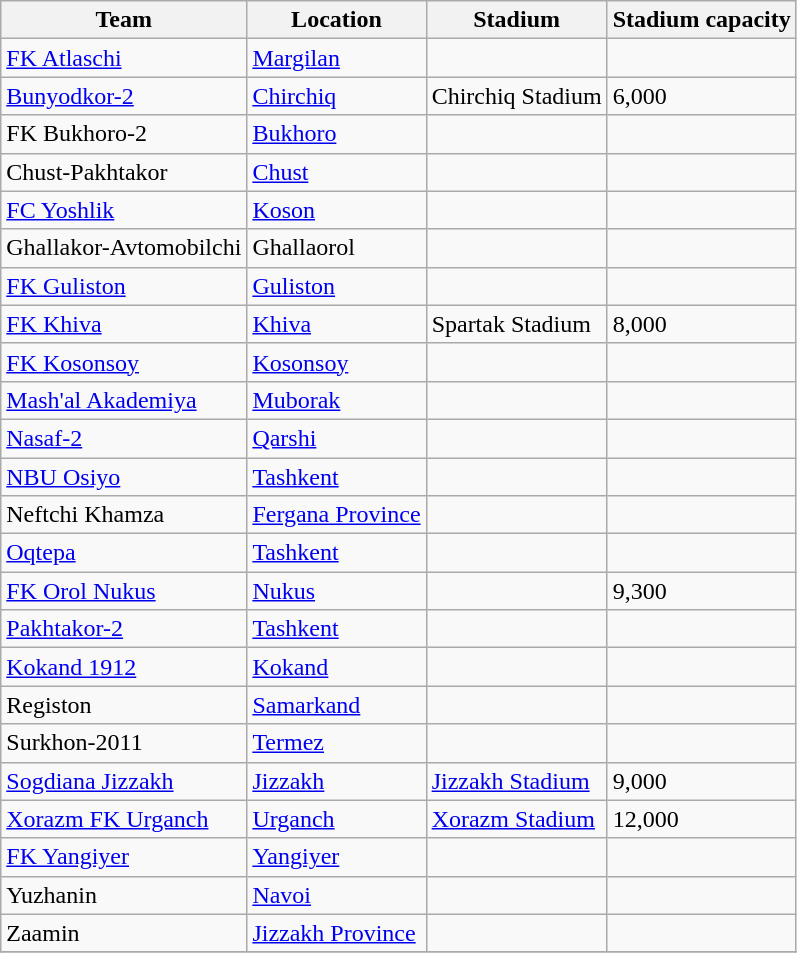<table class="wikitable sortable" style="text-align: left;">
<tr>
<th>Team</th>
<th>Location</th>
<th>Stadium</th>
<th>Stadium capacity</th>
</tr>
<tr>
<td><a href='#'>FK Atlaschi</a></td>
<td><a href='#'>Margilan</a></td>
<td></td>
<td></td>
</tr>
<tr>
<td><a href='#'>Bunyodkor-2</a></td>
<td><a href='#'>Chirchiq</a></td>
<td>Chirchiq Stadium</td>
<td>6,000</td>
</tr>
<tr>
<td>FK Bukhoro-2</td>
<td><a href='#'>Bukhoro</a></td>
<td></td>
<td></td>
</tr>
<tr>
<td>Chust-Pakhtakor</td>
<td><a href='#'>Chust</a></td>
<td></td>
<td></td>
</tr>
<tr>
<td><a href='#'>FC Yoshlik</a></td>
<td><a href='#'>Koson</a></td>
<td></td>
<td></td>
</tr>
<tr>
<td>Ghallakor-Avtomobilchi</td>
<td>Ghallaorol</td>
<td></td>
<td></td>
</tr>
<tr>
<td><a href='#'>FK Guliston</a></td>
<td><a href='#'>Guliston</a></td>
<td></td>
<td></td>
</tr>
<tr>
<td><a href='#'>FK Khiva</a></td>
<td><a href='#'>Khiva</a></td>
<td>Spartak Stadium</td>
<td>8,000</td>
</tr>
<tr>
<td><a href='#'>FK Kosonsoy</a></td>
<td><a href='#'>Kosonsoy</a></td>
<td></td>
<td></td>
</tr>
<tr>
<td><a href='#'>Mash'al Akademiya</a></td>
<td><a href='#'>Muborak</a></td>
<td></td>
<td></td>
</tr>
<tr>
<td><a href='#'>Nasaf-2</a></td>
<td><a href='#'>Qarshi</a></td>
<td></td>
<td></td>
</tr>
<tr>
<td><a href='#'>NBU Osiyo</a></td>
<td><a href='#'>Tashkent</a></td>
<td></td>
<td></td>
</tr>
<tr>
<td>Neftchi Khamza</td>
<td><a href='#'>Fergana Province</a></td>
<td></td>
<td></td>
</tr>
<tr>
<td><a href='#'>Oqtepa</a></td>
<td><a href='#'>Tashkent</a></td>
<td></td>
<td></td>
</tr>
<tr>
<td><a href='#'>FK Orol Nukus</a></td>
<td><a href='#'>Nukus</a></td>
<td></td>
<td>9,300</td>
</tr>
<tr>
<td><a href='#'>Pakhtakor-2</a></td>
<td><a href='#'>Tashkent</a></td>
<td></td>
<td></td>
</tr>
<tr>
<td><a href='#'>Kokand 1912</a></td>
<td><a href='#'>Kokand</a></td>
<td></td>
<td></td>
</tr>
<tr>
<td>Registon</td>
<td><a href='#'>Samarkand</a></td>
<td></td>
<td></td>
</tr>
<tr>
<td>Surkhon-2011</td>
<td><a href='#'>Termez</a></td>
<td></td>
<td></td>
</tr>
<tr>
<td><a href='#'>Sogdiana Jizzakh</a></td>
<td><a href='#'>Jizzakh</a></td>
<td><a href='#'>Jizzakh Stadium</a></td>
<td>9,000</td>
</tr>
<tr>
<td><a href='#'>Xorazm FK Urganch</a></td>
<td><a href='#'>Urganch</a></td>
<td><a href='#'>Xorazm Stadium</a></td>
<td>12,000</td>
</tr>
<tr>
<td><a href='#'>FK Yangiyer</a></td>
<td><a href='#'>Yangiyer</a></td>
<td></td>
<td></td>
</tr>
<tr>
<td>Yuzhanin</td>
<td><a href='#'>Navoi</a></td>
<td></td>
<td></td>
</tr>
<tr>
<td>Zaamin</td>
<td><a href='#'>Jizzakh Province</a></td>
<td></td>
<td></td>
</tr>
<tr>
</tr>
</table>
